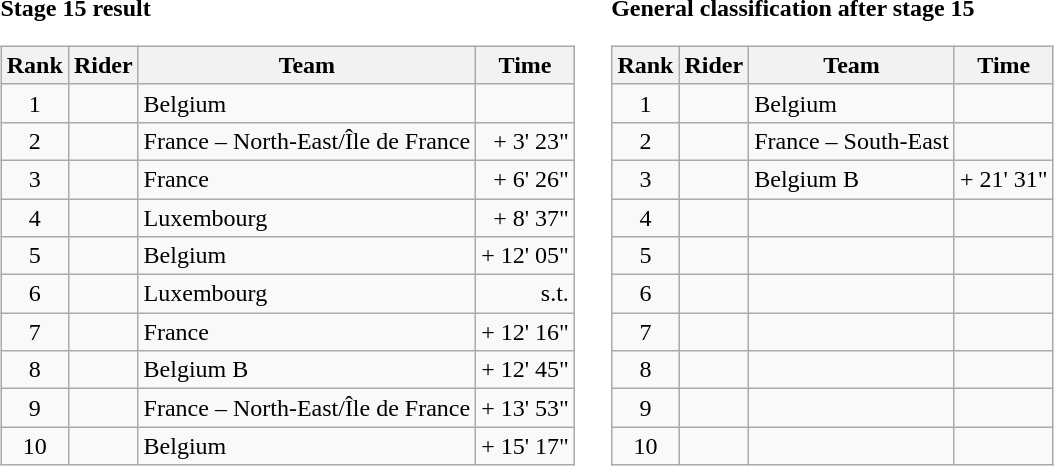<table>
<tr>
<td><strong>Stage 15 result</strong><br><table class="wikitable">
<tr>
<th scope="col">Rank</th>
<th scope="col">Rider</th>
<th scope="col">Team</th>
<th scope="col">Time</th>
</tr>
<tr>
<td style="text-align:center;">1</td>
<td></td>
<td>Belgium</td>
<td style="text-align:right;"></td>
</tr>
<tr>
<td style="text-align:center;">2</td>
<td></td>
<td>France – North-East/Île de France</td>
<td style="text-align:right;">+ 3' 23"</td>
</tr>
<tr>
<td style="text-align:center;">3</td>
<td></td>
<td>France</td>
<td style="text-align:right;">+ 6' 26"</td>
</tr>
<tr>
<td style="text-align:center;">4</td>
<td></td>
<td>Luxembourg</td>
<td style="text-align:right;">+ 8' 37"</td>
</tr>
<tr>
<td style="text-align:center;">5</td>
<td></td>
<td>Belgium</td>
<td style="text-align:right;">+ 12' 05"</td>
</tr>
<tr>
<td style="text-align:center;">6</td>
<td></td>
<td>Luxembourg</td>
<td style="text-align:right;">s.t.</td>
</tr>
<tr>
<td style="text-align:center;">7</td>
<td></td>
<td>France</td>
<td style="text-align:right;">+ 12' 16"</td>
</tr>
<tr>
<td style="text-align:center;">8</td>
<td></td>
<td>Belgium B</td>
<td style="text-align:right;">+ 12' 45"</td>
</tr>
<tr>
<td style="text-align:center;">9</td>
<td></td>
<td>France – North-East/Île de France</td>
<td style="text-align:right;">+ 13' 53"</td>
</tr>
<tr>
<td style="text-align:center;">10</td>
<td></td>
<td>Belgium</td>
<td style="text-align:right;">+ 15' 17"</td>
</tr>
</table>
</td>
<td></td>
<td><strong>General classification after stage 15</strong><br><table class="wikitable">
<tr>
<th scope="col">Rank</th>
<th scope="col">Rider</th>
<th scope="col">Team</th>
<th scope="col">Time</th>
</tr>
<tr>
<td style="text-align:center;">1</td>
<td></td>
<td>Belgium</td>
<td style="text-align:right;"></td>
</tr>
<tr>
<td style="text-align:center;">2</td>
<td></td>
<td>France – South-East</td>
<td style="text-align:right;"></td>
</tr>
<tr>
<td style="text-align:center;">3</td>
<td></td>
<td>Belgium B</td>
<td style="text-align:right;">+ 21' 31"</td>
</tr>
<tr>
<td style="text-align:center;">4</td>
<td></td>
<td></td>
<td></td>
</tr>
<tr>
<td style="text-align:center;">5</td>
<td></td>
<td></td>
<td></td>
</tr>
<tr>
<td style="text-align:center;">6</td>
<td></td>
<td></td>
<td></td>
</tr>
<tr>
<td style="text-align:center;">7</td>
<td></td>
<td></td>
<td></td>
</tr>
<tr>
<td style="text-align:center;">8</td>
<td></td>
<td></td>
<td></td>
</tr>
<tr>
<td style="text-align:center;">9</td>
<td></td>
<td></td>
<td></td>
</tr>
<tr>
<td style="text-align:center;">10</td>
<td></td>
<td></td>
<td></td>
</tr>
</table>
</td>
</tr>
</table>
